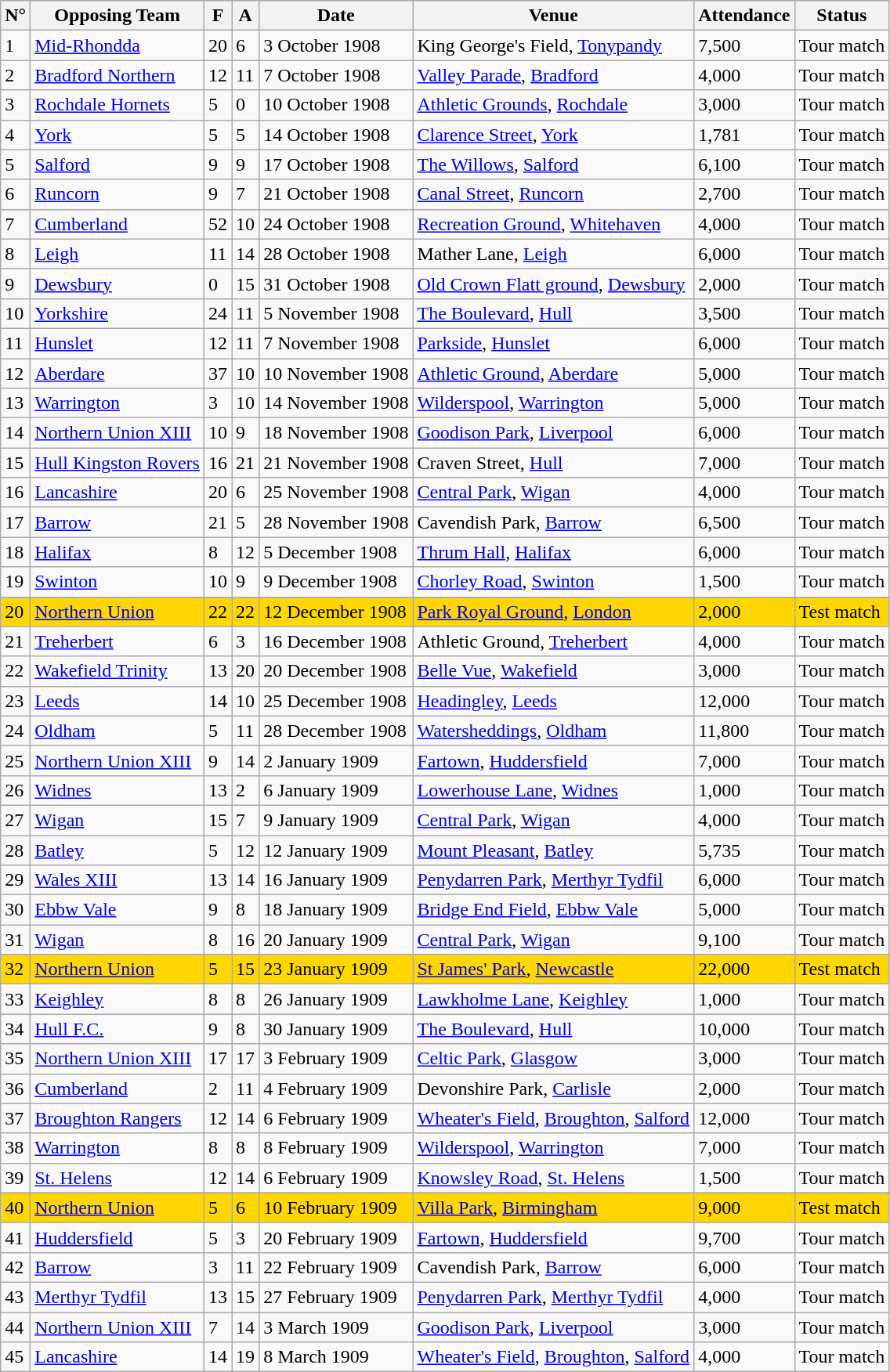<table class="wikitable sortable">
<tr>
<th>N°</th>
<th>Opposing Team</th>
<th>F</th>
<th>A</th>
<th>Date</th>
<th>Venue</th>
<th>Attendance</th>
<th>Status</th>
</tr>
<tr>
<td>1</td>
<td> <a href='#'>Mid-Rhondda</a></td>
<td>20</td>
<td>6</td>
<td>3 October 1908</td>
<td>King George's Field, <a href='#'>Tonypandy</a></td>
<td>7,500</td>
<td>Tour match</td>
</tr>
<tr>
<td>2</td>
<td> <a href='#'>Bradford Northern</a></td>
<td>12</td>
<td>11</td>
<td>7 October 1908</td>
<td><a href='#'>Valley Parade</a>, <a href='#'>Bradford</a></td>
<td>4,000</td>
<td>Tour match</td>
</tr>
<tr>
<td>3</td>
<td> <a href='#'>Rochdale Hornets</a></td>
<td>5</td>
<td>0</td>
<td>10 October 1908</td>
<td><a href='#'>Athletic Grounds</a>, <a href='#'>Rochdale</a></td>
<td>3,000</td>
<td>Tour match</td>
</tr>
<tr>
<td>4</td>
<td> <a href='#'>York</a></td>
<td>5</td>
<td>5</td>
<td>14 October 1908</td>
<td><a href='#'>Clarence Street</a>, <a href='#'>York</a></td>
<td>1,781</td>
<td>Tour match</td>
</tr>
<tr>
<td>5</td>
<td> <a href='#'>Salford</a></td>
<td>9</td>
<td>9</td>
<td>17 October 1908</td>
<td><a href='#'>The Willows</a>, <a href='#'>Salford</a></td>
<td>6,100</td>
<td>Tour match</td>
</tr>
<tr>
<td>6</td>
<td> <a href='#'>Runcorn</a></td>
<td>9</td>
<td>7</td>
<td>21 October 1908</td>
<td><a href='#'>Canal Street</a>, <a href='#'>Runcorn</a></td>
<td>2,700</td>
<td>Tour match</td>
</tr>
<tr>
<td>7</td>
<td> <a href='#'>Cumberland</a></td>
<td>52</td>
<td>10</td>
<td>24 October 1908</td>
<td><a href='#'>Recreation Ground</a>, <a href='#'>Whitehaven</a></td>
<td>4,000</td>
<td>Tour match</td>
</tr>
<tr>
<td>8</td>
<td> <a href='#'>Leigh</a></td>
<td>11</td>
<td>14</td>
<td>28 October 1908</td>
<td>Mather Lane, <a href='#'>Leigh</a></td>
<td>6,000</td>
<td>Tour match</td>
</tr>
<tr>
<td>9</td>
<td> <a href='#'>Dewsbury</a></td>
<td>0</td>
<td>15</td>
<td>31 October 1908</td>
<td><a href='#'>Old Crown Flatt ground</a>, <a href='#'>Dewsbury</a></td>
<td>2,000</td>
<td>Tour match</td>
</tr>
<tr>
<td>10</td>
<td> <a href='#'>Yorkshire</a></td>
<td>24</td>
<td>11</td>
<td>5 November 1908</td>
<td><a href='#'>The Boulevard</a>, <a href='#'>Hull</a></td>
<td>3,500</td>
<td>Tour match</td>
</tr>
<tr>
<td>11</td>
<td> <a href='#'>Hunslet</a></td>
<td>12</td>
<td>11</td>
<td>7 November 1908</td>
<td><a href='#'>Parkside</a>, <a href='#'>Hunslet</a></td>
<td>6,000</td>
<td>Tour match</td>
</tr>
<tr>
<td>12</td>
<td> <a href='#'>Aberdare</a></td>
<td>37</td>
<td>10</td>
<td>10 November 1908</td>
<td><a href='#'>Athletic Ground</a>, <a href='#'>Aberdare</a></td>
<td>5,000</td>
<td>Tour match</td>
</tr>
<tr>
<td>13</td>
<td> <a href='#'>Warrington</a></td>
<td>3</td>
<td>10</td>
<td>14 November 1908</td>
<td><a href='#'>Wilderspool</a>, <a href='#'>Warrington</a></td>
<td>5,000</td>
<td>Tour match</td>
</tr>
<tr>
<td>14</td>
<td> <a href='#'>Northern Union XIII</a></td>
<td>10</td>
<td>9</td>
<td>18 November 1908</td>
<td><a href='#'>Goodison Park</a>, <a href='#'>Liverpool</a></td>
<td>6,000</td>
<td>Tour match</td>
</tr>
<tr>
<td>15</td>
<td> <a href='#'>Hull Kingston Rovers</a></td>
<td>16</td>
<td>21</td>
<td>21 November 1908</td>
<td>Craven Street, <a href='#'>Hull</a></td>
<td>7,000</td>
<td>Tour match</td>
</tr>
<tr>
<td>16</td>
<td> <a href='#'>Lancashire</a></td>
<td>20</td>
<td>6</td>
<td>25 November 1908</td>
<td><a href='#'>Central Park</a>, <a href='#'>Wigan</a></td>
<td>4,000</td>
<td>Tour match</td>
</tr>
<tr>
<td>17</td>
<td> <a href='#'>Barrow</a></td>
<td>21</td>
<td>5</td>
<td>28 November 1908</td>
<td>Cavendish Park, <a href='#'>Barrow</a></td>
<td>6,500</td>
<td>Tour match</td>
</tr>
<tr>
<td>18</td>
<td> <a href='#'>Halifax</a></td>
<td>8</td>
<td>12</td>
<td>5 December 1908</td>
<td><a href='#'>Thrum Hall</a>, <a href='#'>Halifax</a></td>
<td>6,000</td>
<td>Tour match</td>
</tr>
<tr>
<td>19</td>
<td> <a href='#'>Swinton</a></td>
<td>10</td>
<td>9</td>
<td>9 December 1908</td>
<td><a href='#'>Chorley Road</a>, <a href='#'>Swinton</a></td>
<td>1,500</td>
<td>Tour match</td>
</tr>
<tr>
</tr>
<tr bgcolor=Gold>
<td>20</td>
<td> <a href='#'>Northern Union</a></td>
<td>22</td>
<td>22</td>
<td>12 December 1908</td>
<td><a href='#'>Park Royal Ground</a>, <a href='#'>London</a></td>
<td>2,000</td>
<td>Test match</td>
</tr>
<tr>
<td>21</td>
<td> <a href='#'>Treherbert</a></td>
<td>6</td>
<td>3</td>
<td>16 December 1908</td>
<td>Athletic Ground, <a href='#'>Treherbert</a></td>
<td>4,000</td>
<td>Tour match</td>
</tr>
<tr>
<td>22</td>
<td> <a href='#'>Wakefield Trinity</a></td>
<td>13</td>
<td>20</td>
<td>20 December 1908</td>
<td><a href='#'>Belle Vue</a>, <a href='#'>Wakefield</a></td>
<td>3,000</td>
<td>Tour match</td>
</tr>
<tr>
<td>23</td>
<td> <a href='#'>Leeds</a></td>
<td>14</td>
<td>10</td>
<td>25 December 1908</td>
<td><a href='#'>Headingley</a>, <a href='#'>Leeds</a></td>
<td>12,000</td>
<td>Tour match</td>
</tr>
<tr>
<td>24</td>
<td> <a href='#'>Oldham</a></td>
<td>5</td>
<td>11</td>
<td>28 December 1908</td>
<td><a href='#'>Watersheddings</a>, <a href='#'>Oldham</a></td>
<td>11,800</td>
<td>Tour match</td>
</tr>
<tr>
<td>25</td>
<td> <a href='#'>Northern Union XIII</a></td>
<td>9</td>
<td>14</td>
<td>2 January 1909</td>
<td><a href='#'>Fartown</a>, <a href='#'>Huddersfield</a></td>
<td>7,000</td>
<td>Tour match</td>
</tr>
<tr>
<td>26</td>
<td> <a href='#'>Widnes</a></td>
<td>13</td>
<td>2</td>
<td>6 January 1909</td>
<td><a href='#'>Lowerhouse Lane</a>, <a href='#'>Widnes</a></td>
<td>1,000</td>
<td>Tour match</td>
</tr>
<tr>
<td>27</td>
<td> <a href='#'>Wigan</a></td>
<td>15</td>
<td>7</td>
<td>9 January 1909</td>
<td><a href='#'>Central Park</a>, <a href='#'>Wigan</a></td>
<td>4,000</td>
<td>Tour match</td>
</tr>
<tr>
<td>28</td>
<td> <a href='#'>Batley</a></td>
<td>5</td>
<td>12</td>
<td>12 January 1909</td>
<td><a href='#'>Mount Pleasant</a>, <a href='#'>Batley</a></td>
<td>5,735</td>
<td>Tour match</td>
</tr>
<tr>
<td>29</td>
<td> <a href='#'>Wales XIII</a></td>
<td>13</td>
<td>14</td>
<td>16 January 1909</td>
<td><a href='#'>Penydarren Park</a>, <a href='#'>Merthyr Tydfil</a></td>
<td>6,000</td>
<td>Tour match</td>
</tr>
<tr>
<td>30</td>
<td> <a href='#'>Ebbw Vale</a></td>
<td>9</td>
<td>8</td>
<td>18 January 1909</td>
<td><a href='#'>Bridge End Field</a>, <a href='#'>Ebbw Vale</a></td>
<td>5,000</td>
<td>Tour match</td>
</tr>
<tr>
<td>31</td>
<td> <a href='#'>Wigan</a></td>
<td>8</td>
<td>16</td>
<td>20 January 1909</td>
<td><a href='#'>Central Park</a>, <a href='#'>Wigan</a></td>
<td>9,100</td>
<td>Tour match</td>
</tr>
<tr>
</tr>
<tr bgcolor=Gold>
<td>32</td>
<td> <a href='#'>Northern Union</a></td>
<td>5</td>
<td>15</td>
<td>23 January 1909</td>
<td><a href='#'>St James' Park</a>, <a href='#'>Newcastle</a></td>
<td>22,000</td>
<td>Test match</td>
</tr>
<tr>
<td>33</td>
<td> <a href='#'>Keighley</a></td>
<td>8</td>
<td>8</td>
<td>26 January 1909</td>
<td><a href='#'>Lawkholme Lane</a>, <a href='#'>Keighley</a></td>
<td>1,000</td>
<td>Tour match</td>
</tr>
<tr>
<td>34</td>
<td> <a href='#'>Hull F.C.</a></td>
<td>9</td>
<td>8</td>
<td>30 January 1909</td>
<td><a href='#'>The Boulevard</a>, <a href='#'>Hull</a></td>
<td>10,000</td>
<td>Tour match</td>
</tr>
<tr>
<td>35</td>
<td> <a href='#'>Northern Union XIII</a></td>
<td>17</td>
<td>17</td>
<td>3 February 1909</td>
<td><a href='#'>Celtic Park</a>, <a href='#'>Glasgow</a></td>
<td>3,000</td>
<td>Tour match</td>
</tr>
<tr>
<td>36</td>
<td> <a href='#'>Cumberland</a></td>
<td>2</td>
<td>11</td>
<td>4 February 1909</td>
<td>Devonshire Park, <a href='#'>Carlisle</a></td>
<td>2,000</td>
<td>Tour match</td>
</tr>
<tr>
<td>37</td>
<td> <a href='#'>Broughton Rangers</a></td>
<td>12</td>
<td>14</td>
<td>6 February 1909</td>
<td><a href='#'>Wheater's Field</a>, <a href='#'>Broughton</a>, <a href='#'>Salford</a></td>
<td>12,000</td>
<td>Tour match</td>
</tr>
<tr>
<td>38</td>
<td> <a href='#'>Warrington</a></td>
<td>8</td>
<td>8</td>
<td>8 February 1909</td>
<td><a href='#'>Wilderspool</a>, <a href='#'>Warrington</a></td>
<td>7,000</td>
<td>Tour match</td>
</tr>
<tr>
<td>39</td>
<td> <a href='#'>St. Helens</a></td>
<td>12</td>
<td>14</td>
<td>6 February 1909</td>
<td><a href='#'>Knowsley Road</a>, <a href='#'>St. Helens</a></td>
<td>1,500</td>
<td>Tour match</td>
</tr>
<tr>
</tr>
<tr bgcolor=Gold>
<td>40</td>
<td> <a href='#'>Northern Union</a></td>
<td>5</td>
<td>6</td>
<td>10 February 1909</td>
<td><a href='#'>Villa Park</a>, <a href='#'>Birmingham</a></td>
<td>9,000</td>
<td>Test match</td>
</tr>
<tr>
<td>41</td>
<td> <a href='#'>Huddersfield</a></td>
<td>5</td>
<td>3</td>
<td>20 February 1909</td>
<td><a href='#'>Fartown</a>, <a href='#'>Huddersfield</a></td>
<td>9,700</td>
<td>Tour match</td>
</tr>
<tr>
<td>42</td>
<td> <a href='#'>Barrow</a></td>
<td>3</td>
<td>11</td>
<td>22 February 1909</td>
<td>Cavendish Park, <a href='#'>Barrow</a></td>
<td>6,000</td>
<td>Tour match</td>
</tr>
<tr>
<td>43</td>
<td> <a href='#'>Merthyr Tydfil</a></td>
<td>13</td>
<td>15</td>
<td>27 February 1909</td>
<td><a href='#'>Penydarren Park</a>, <a href='#'>Merthyr Tydfil</a></td>
<td>4,000</td>
<td>Tour match</td>
</tr>
<tr>
<td>44</td>
<td> <a href='#'>Northern Union XIII</a></td>
<td>7</td>
<td>14</td>
<td>3 March 1909</td>
<td><a href='#'>Goodison Park</a>, <a href='#'>Liverpool</a></td>
<td>3,000</td>
<td>Tour match</td>
</tr>
<tr>
<td>45</td>
<td> <a href='#'>Lancashire</a></td>
<td>14</td>
<td>19</td>
<td>8 March 1909</td>
<td><a href='#'>Wheater's Field</a>, <a href='#'>Broughton</a>, <a href='#'>Salford</a></td>
<td>4,000</td>
<td>Tour match</td>
</tr>
</table>
